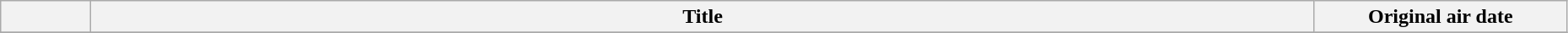<table class="wikitable" style="width:98%;">
<tr>
<th style="width:4em;"></th>
<th>Title</th>
<th style="width:12em;">Original air date</th>
</tr>
<tr>
</tr>
</table>
